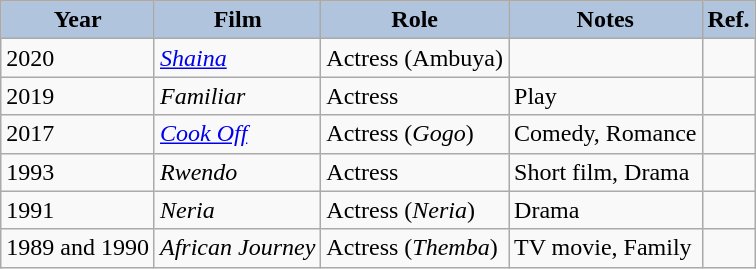<table class="wikitable">
<tr>
<th style="background:#B0C4DE;">Year</th>
<th style="background:#B0C4DE;">Film</th>
<th style="background:#B0C4DE;">Role</th>
<th style="background:#B0C4DE;">Notes</th>
<th style="background:#B0C4DE;">Ref.</th>
</tr>
<tr>
<td>2020</td>
<td><em><a href='#'>Shaina</a></em></td>
<td>Actress (Ambuya)</td>
<td></td>
<td></td>
</tr>
<tr>
<td>2019</td>
<td><em>Familiar</em></td>
<td>Actress</td>
<td>Play</td>
<td></td>
</tr>
<tr>
<td>2017</td>
<td><em><a href='#'>Cook Off</a></em></td>
<td>Actress (<em>Gogo</em>)</td>
<td>Comedy, Romance</td>
<td></td>
</tr>
<tr>
<td>1993</td>
<td><em>Rwendo</em></td>
<td>Actress</td>
<td>Short film, Drama</td>
<td></td>
</tr>
<tr>
<td>1991</td>
<td><em>Neria</em></td>
<td>Actress (<em>Neria</em>)</td>
<td>Drama</td>
<td></td>
</tr>
<tr>
<td>1989 and 1990</td>
<td><em>African Journey</em></td>
<td>Actress (<em>Themba</em>)</td>
<td>TV movie, Family</td>
<td></td>
</tr>
</table>
